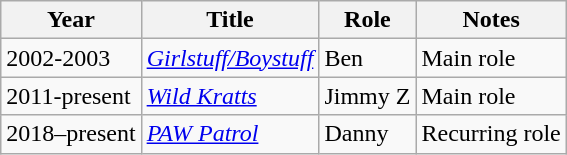<table class="wikitable sortable">
<tr>
<th>Year</th>
<th>Title</th>
<th>Role</th>
<th class="unsortable">Notes</th>
</tr>
<tr>
<td>2002-2003</td>
<td><em><a href='#'>Girlstuff/Boystuff</a></em></td>
<td>Ben</td>
<td>Main role</td>
</tr>
<tr>
<td>2011-present</td>
<td><em><a href='#'>Wild Kratts</a></em></td>
<td>Jimmy Z</td>
<td>Main role</td>
</tr>
<tr>
<td>2018–present</td>
<td><em><a href='#'>PAW Patrol</a></em></td>
<td>Danny</td>
<td>Recurring role</td>
</tr>
</table>
